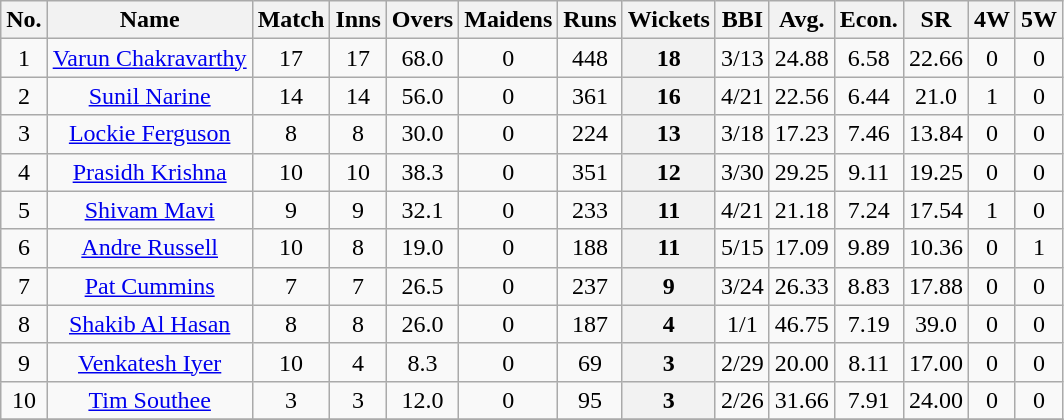<table class="wikitable sortable" style="text-align: center;">
<tr>
<th>No.</th>
<th>Name</th>
<th>Match</th>
<th>Inns</th>
<th>Overs</th>
<th>Maidens</th>
<th>Runs</th>
<th>Wickets</th>
<th>BBI</th>
<th>Avg.</th>
<th>Econ.</th>
<th>SR</th>
<th>4W</th>
<th>5W</th>
</tr>
<tr>
<td>1</td>
<td><a href='#'>Varun Chakravarthy</a></td>
<td>17</td>
<td>17</td>
<td>68.0</td>
<td>0</td>
<td>448</td>
<th>18</th>
<td>3/13</td>
<td>24.88</td>
<td>6.58</td>
<td>22.66</td>
<td>0</td>
<td>0</td>
</tr>
<tr>
<td>2</td>
<td><a href='#'>Sunil Narine</a></td>
<td>14</td>
<td>14</td>
<td>56.0</td>
<td>0</td>
<td>361</td>
<th>16</th>
<td>4/21</td>
<td>22.56</td>
<td>6.44</td>
<td>21.0</td>
<td>1</td>
<td>0</td>
</tr>
<tr>
<td>3</td>
<td><a href='#'>Lockie Ferguson</a></td>
<td>8</td>
<td>8</td>
<td>30.0</td>
<td>0</td>
<td>224</td>
<th>13</th>
<td>3/18</td>
<td>17.23</td>
<td>7.46</td>
<td>13.84</td>
<td>0</td>
<td>0</td>
</tr>
<tr>
<td>4</td>
<td><a href='#'>Prasidh Krishna</a></td>
<td>10</td>
<td>10</td>
<td>38.3</td>
<td>0</td>
<td>351</td>
<th>12</th>
<td>3/30</td>
<td>29.25</td>
<td>9.11</td>
<td>19.25</td>
<td>0</td>
<td>0</td>
</tr>
<tr>
<td>5</td>
<td><a href='#'>Shivam Mavi</a></td>
<td>9</td>
<td>9</td>
<td>32.1</td>
<td>0</td>
<td>233</td>
<th>11</th>
<td>4/21</td>
<td>21.18</td>
<td>7.24</td>
<td>17.54</td>
<td>1</td>
<td>0</td>
</tr>
<tr>
<td>6</td>
<td><a href='#'>Andre Russell</a></td>
<td>10</td>
<td>8</td>
<td>19.0</td>
<td>0</td>
<td>188</td>
<th>11</th>
<td>5/15</td>
<td>17.09</td>
<td>9.89</td>
<td>10.36</td>
<td>0</td>
<td>1</td>
</tr>
<tr>
<td>7</td>
<td><a href='#'>Pat Cummins</a></td>
<td>7</td>
<td>7</td>
<td>26.5</td>
<td>0</td>
<td>237</td>
<th>9</th>
<td>3/24</td>
<td>26.33</td>
<td>8.83</td>
<td>17.88</td>
<td>0</td>
<td>0</td>
</tr>
<tr>
<td>8</td>
<td><a href='#'>Shakib Al Hasan</a></td>
<td>8</td>
<td>8</td>
<td>26.0</td>
<td>0</td>
<td>187</td>
<th>4</th>
<td>1/1</td>
<td>46.75</td>
<td>7.19</td>
<td>39.0</td>
<td>0</td>
<td>0</td>
</tr>
<tr>
<td>9</td>
<td><a href='#'>Venkatesh Iyer</a></td>
<td>10</td>
<td>4</td>
<td>8.3</td>
<td>0</td>
<td>69</td>
<th>3</th>
<td>2/29</td>
<td>20.00</td>
<td>8.11</td>
<td>17.00</td>
<td>0</td>
<td>0</td>
</tr>
<tr>
<td>10</td>
<td><a href='#'>Tim Southee</a></td>
<td>3</td>
<td>3</td>
<td>12.0</td>
<td>0</td>
<td>95</td>
<th>3</th>
<td>2/26</td>
<td>31.66</td>
<td>7.91</td>
<td>24.00</td>
<td>0</td>
<td>0</td>
</tr>
<tr>
</tr>
</table>
